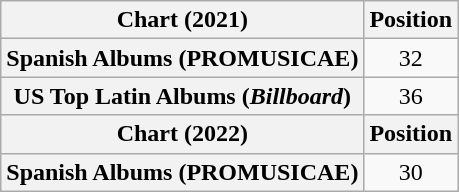<table class="wikitable plainrowheaders" style="text-align:center">
<tr>
<th scope="col">Chart (2021)</th>
<th scope="col">Position</th>
</tr>
<tr>
<th scope="row">Spanish Albums (PROMUSICAE)</th>
<td>32</td>
</tr>
<tr>
<th scope="row">US Top Latin Albums (<em>Billboard</em>)</th>
<td>36</td>
</tr>
<tr>
<th scope="col">Chart (2022)</th>
<th scope="col">Position</th>
</tr>
<tr>
<th scope="row">Spanish Albums (PROMUSICAE)</th>
<td>30</td>
</tr>
</table>
